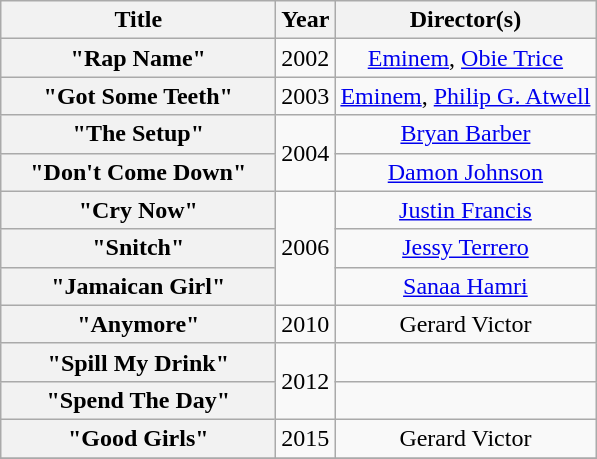<table class="wikitable plainrowheaders" style="text-align:center;">
<tr>
<th scope="col" style="width:11em;">Title</th>
<th scope="col">Year</th>
<th scope="col">Director(s)</th>
</tr>
<tr>
<th Scope="row">"Rap Name"</th>
<td>2002</td>
<td><a href='#'>Eminem</a>, <a href='#'>Obie Trice</a></td>
</tr>
<tr>
<th scope="row">"Got Some Teeth"</th>
<td>2003</td>
<td><a href='#'>Eminem</a>, <a href='#'>Philip G. Atwell</a></td>
</tr>
<tr>
<th scope="row">"The Setup"</th>
<td rowspan="2">2004</td>
<td><a href='#'>Bryan Barber</a></td>
</tr>
<tr>
<th scope="row">"Don't Come Down"</th>
<td><a href='#'>Damon Johnson</a></td>
</tr>
<tr>
<th scope="row">"Cry Now"</th>
<td rowspan="3">2006</td>
<td><a href='#'>Justin Francis</a></td>
</tr>
<tr>
<th scope="row">"Snitch"</th>
<td><a href='#'>Jessy Terrero</a></td>
</tr>
<tr>
<th scope="row">"Jamaican Girl"</th>
<td><a href='#'>Sanaa Hamri</a></td>
</tr>
<tr>
<th scope="row">"Anymore"</th>
<td>2010</td>
<td>Gerard Victor</td>
</tr>
<tr>
<th scope="row">"Spill My Drink"</th>
<td rowspan="2">2012</td>
<td></td>
</tr>
<tr>
<th scope="row">"Spend The Day"</th>
<td></td>
</tr>
<tr>
<th scope="row">"Good Girls"</th>
<td rowspan="1">2015</td>
<td>Gerard Victor</td>
</tr>
<tr>
</tr>
</table>
